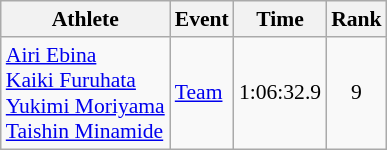<table class=wikitable style="font-size:90%;">
<tr>
<th>Athlete</th>
<th>Event</th>
<th>Time</th>
<th>Rank</th>
</tr>
<tr align=center>
<td align=left><a href='#'>Airi Ebina</a><br><a href='#'>Kaiki Furuhata</a><br><a href='#'>Yukimi Moriyama</a><br><a href='#'>Taishin Minamide</a></td>
<td align=left><a href='#'>Team</a></td>
<td>1:06:32.9</td>
<td>9</td>
</tr>
</table>
